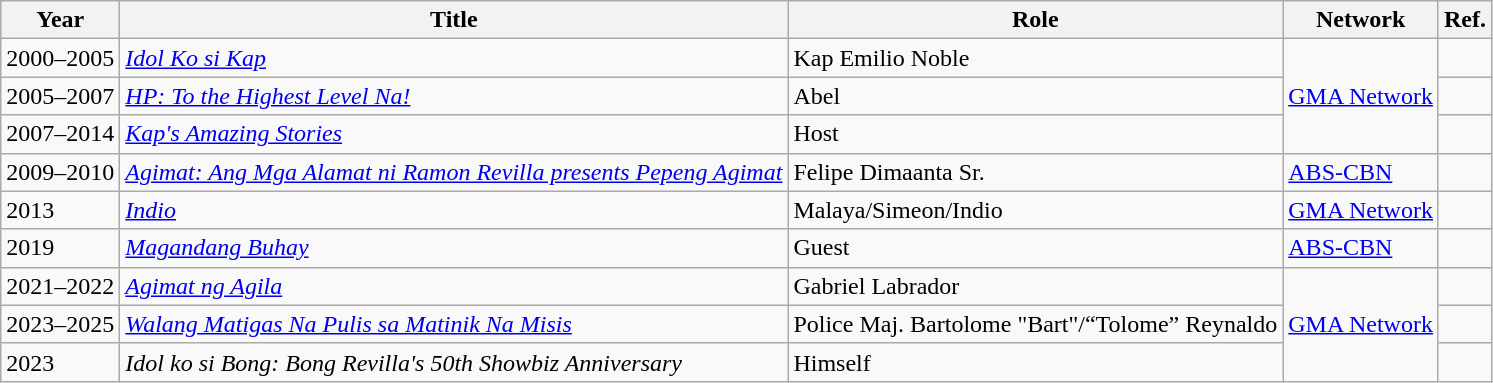<table class="wikitable sortable">
<tr>
<th>Year</th>
<th>Title</th>
<th>Role</th>
<th>Network</th>
<th>Ref.</th>
</tr>
<tr>
<td>2000–2005</td>
<td><em><a href='#'>Idol Ko si Kap</a></em></td>
<td>Kap Emilio Noble</td>
<td rowspan=3><a href='#'>GMA Network</a></td>
<td></td>
</tr>
<tr>
<td>2005–2007</td>
<td><em><a href='#'>HP: To the Highest Level Na!</a></em></td>
<td>Abel</td>
<td></td>
</tr>
<tr>
<td>2007–2014</td>
<td><em><a href='#'>Kap's Amazing Stories</a></em></td>
<td>Host</td>
<td></td>
</tr>
<tr>
<td>2009–2010</td>
<td><em><a href='#'>Agimat: Ang Mga Alamat ni Ramon Revilla presents Pepeng Agimat</a></em></td>
<td>Felipe Dimaanta Sr.</td>
<td><a href='#'>ABS-CBN</a></td>
<td></td>
</tr>
<tr>
<td>2013</td>
<td><em><a href='#'>Indio</a></em></td>
<td>Malaya/Simeon/Indio</td>
<td><a href='#'>GMA Network</a></td>
<td></td>
</tr>
<tr>
<td>2019</td>
<td><em><a href='#'>Magandang Buhay</a></em></td>
<td>Guest</td>
<td><a href='#'>ABS-CBN</a></td>
<td></td>
</tr>
<tr>
<td>2021–2022</td>
<td><em><a href='#'>Agimat ng Agila</a></em></td>
<td>Gabriel Labrador</td>
<td rowspan="3"><a href='#'>GMA Network</a></td>
<td></td>
</tr>
<tr>
<td>2023–2025</td>
<td><em><a href='#'>Walang Matigas Na Pulis sa Matinik Na Misis</a></em></td>
<td>Police Maj. Bartolome "Bart"/“Tolome” Reynaldo</td>
<td></td>
</tr>
<tr>
<td>2023</td>
<td><em>Idol ko si Bong: Bong Revilla's 50th Showbiz Anniversary</em></td>
<td>Himself</td>
<td></td>
</tr>
</table>
